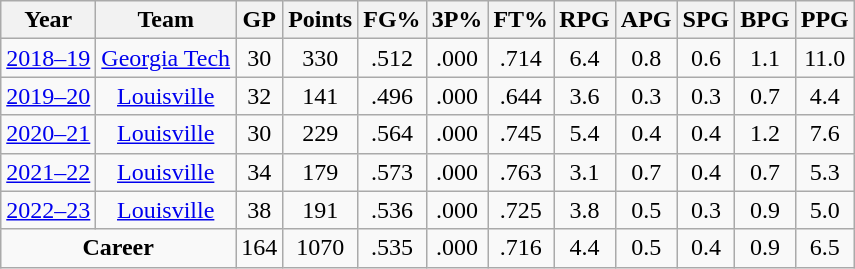<table class="wikitable"; style="text-align:center";>
<tr>
<th>Year</th>
<th>Team</th>
<th>GP</th>
<th>Points</th>
<th>FG%</th>
<th>3P%</th>
<th>FT%</th>
<th>RPG</th>
<th>APG</th>
<th>SPG</th>
<th>BPG</th>
<th>PPG</th>
</tr>
<tr>
<td><a href='#'>2018–19</a></td>
<td><a href='#'>Georgia Tech</a></td>
<td>30</td>
<td>330</td>
<td>.512</td>
<td>.000</td>
<td>.714</td>
<td>6.4</td>
<td>0.8</td>
<td>0.6</td>
<td>1.1</td>
<td>11.0</td>
</tr>
<tr>
<td><a href='#'>2019–20</a></td>
<td><a href='#'>Louisville</a></td>
<td>32</td>
<td>141</td>
<td>.496</td>
<td>.000</td>
<td>.644</td>
<td>3.6</td>
<td>0.3</td>
<td>0.3</td>
<td>0.7</td>
<td>4.4</td>
</tr>
<tr>
<td><a href='#'>2020–21</a></td>
<td><a href='#'>Louisville</a></td>
<td>30</td>
<td>229</td>
<td>.564</td>
<td>.000</td>
<td>.745</td>
<td>5.4</td>
<td>0.4</td>
<td>0.4</td>
<td>1.2</td>
<td>7.6</td>
</tr>
<tr>
<td><a href='#'>2021–22</a></td>
<td><a href='#'>Louisville</a></td>
<td>34</td>
<td>179</td>
<td>.573</td>
<td>.000</td>
<td>.763</td>
<td>3.1</td>
<td>0.7</td>
<td>0.4</td>
<td>0.7</td>
<td>5.3</td>
</tr>
<tr>
<td><a href='#'>2022–23</a></td>
<td><a href='#'>Louisville</a></td>
<td>38</td>
<td>191</td>
<td>.536</td>
<td>.000</td>
<td>.725</td>
<td>3.8</td>
<td>0.5</td>
<td>0.3</td>
<td>0.9</td>
<td>5.0</td>
</tr>
<tr class="sortbottom">
<td colspan=2; align=center><strong>Career</strong></td>
<td>164</td>
<td>1070</td>
<td>.535</td>
<td>.000</td>
<td>.716</td>
<td>4.4</td>
<td>0.5</td>
<td>0.4</td>
<td>0.9</td>
<td>6.5</td>
</tr>
</table>
